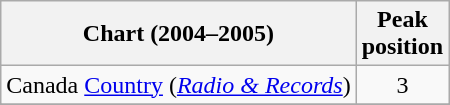<table class="wikitable sortable">
<tr>
<th align="left">Chart (2004–2005)</th>
<th align="center">Peak<br>position</th>
</tr>
<tr>
<td align="left">Canada <a href='#'>Country</a> (<em><a href='#'>Radio & Records</a></em>)</td>
<td align="center">3</td>
</tr>
<tr>
</tr>
<tr>
</tr>
<tr>
</tr>
</table>
